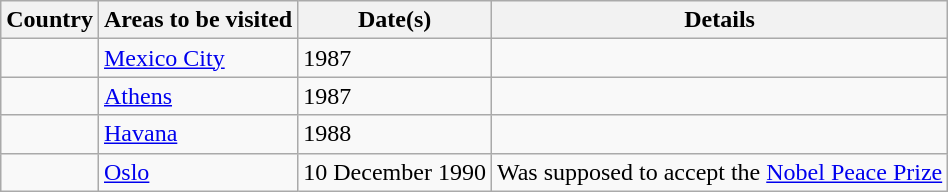<table class="wikitable sortable outercollapse">
<tr>
<th scope=col>Country</th>
<th scope=col>Areas to be visited</th>
<th scope=col>Date(s)</th>
<th scope=col class="unsortable">Details</th>
</tr>
<tr>
<td></td>
<td><a href='#'>Mexico City</a></td>
<td>1987</td>
<td></td>
</tr>
<tr>
<td></td>
<td><a href='#'>Athens</a></td>
<td>1987</td>
<td></td>
</tr>
<tr>
<td></td>
<td><a href='#'>Havana</a></td>
<td>1988</td>
<td></td>
</tr>
<tr>
<td></td>
<td><a href='#'>Oslo</a></td>
<td>10 December 1990</td>
<td>Was supposed to accept the <a href='#'>Nobel Peace Prize</a></td>
</tr>
</table>
